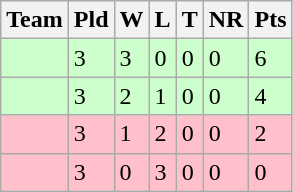<table class="wikitable">
<tr>
<th>Team</th>
<th>Pld</th>
<th>W</th>
<th>L</th>
<th>T</th>
<th>NR</th>
<th>Pts</th>
</tr>
<tr style="background:#cfc;">
<td></td>
<td>3</td>
<td>3</td>
<td>0</td>
<td>0</td>
<td>0</td>
<td>6</td>
</tr>
<tr style="background:#cfc;">
<td></td>
<td>3</td>
<td>2</td>
<td>1</td>
<td>0</td>
<td>0</td>
<td>4</td>
</tr>
<tr style="background:pink;">
<td></td>
<td>3</td>
<td>1</td>
<td>2</td>
<td>0</td>
<td>0</td>
<td>2</td>
</tr>
<tr style="background:pink;">
<td></td>
<td>3</td>
<td>0</td>
<td>3</td>
<td>0</td>
<td>0</td>
<td>0</td>
</tr>
</table>
